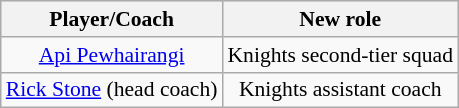<table class="wikitable sortable" style="text-align: center; font-size:90%">
<tr style="background:#efefef;">
<th>Player/Coach</th>
<th>New role</th>
</tr>
<tr>
<td><a href='#'>Api Pewhairangi</a></td>
<td>Knights second-tier squad</td>
</tr>
<tr>
<td><a href='#'>Rick Stone</a> (head coach)</td>
<td>Knights assistant coach</td>
</tr>
</table>
